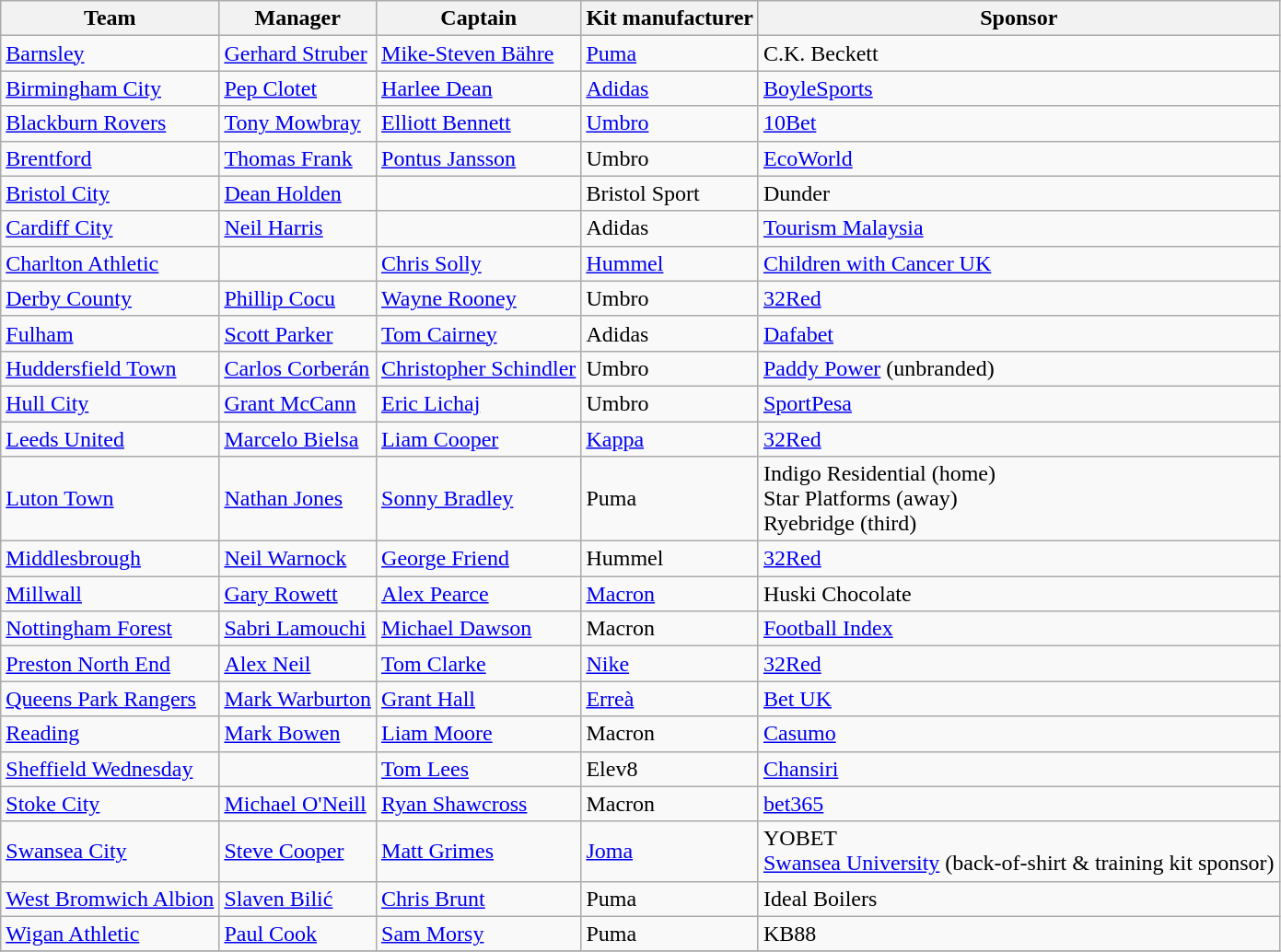<table class="wikitable sortable" style="text-align: left;">
<tr>
<th>Team</th>
<th>Manager</th>
<th>Captain</th>
<th>Kit manufacturer</th>
<th>Sponsor</th>
</tr>
<tr>
<td><a href='#'>Barnsley</a></td>
<td> <a href='#'>Gerhard Struber</a></td>
<td> <a href='#'>Mike-Steven Bähre</a></td>
<td> <a href='#'>Puma</a></td>
<td>C.K. Beckett</td>
</tr>
<tr>
<td><a href='#'>Birmingham City</a></td>
<td> <a href='#'>Pep Clotet</a></td>
<td> <a href='#'>Harlee Dean</a></td>
<td> <a href='#'>Adidas</a></td>
<td><a href='#'>BoyleSports</a></td>
</tr>
<tr>
<td><a href='#'>Blackburn Rovers</a></td>
<td> <a href='#'>Tony Mowbray</a></td>
<td> <a href='#'>Elliott Bennett</a></td>
<td> <a href='#'>Umbro</a></td>
<td><a href='#'>10Bet</a></td>
</tr>
<tr>
<td><a href='#'>Brentford</a></td>
<td> <a href='#'>Thomas Frank</a></td>
<td> <a href='#'>Pontus Jansson</a></td>
<td> Umbro</td>
<td><a href='#'>EcoWorld</a></td>
</tr>
<tr>
<td><a href='#'>Bristol City</a></td>
<td> <a href='#'>Dean Holden</a></td>
<td></td>
<td> Bristol Sport</td>
<td>Dunder</td>
</tr>
<tr>
<td><a href='#'>Cardiff City</a></td>
<td> <a href='#'>Neil Harris</a></td>
<td> </td>
<td> Adidas</td>
<td><a href='#'>Tourism Malaysia</a></td>
</tr>
<tr>
<td><a href='#'>Charlton Athletic</a></td>
<td> </td>
<td> <a href='#'>Chris Solly</a></td>
<td> <a href='#'>Hummel</a></td>
<td><a href='#'>Children with Cancer UK</a></td>
</tr>
<tr>
<td><a href='#'>Derby County</a></td>
<td> <a href='#'>Phillip Cocu</a></td>
<td> <a href='#'>Wayne Rooney</a></td>
<td> Umbro</td>
<td><a href='#'>32Red</a></td>
</tr>
<tr>
<td><a href='#'>Fulham</a></td>
<td> <a href='#'>Scott Parker</a></td>
<td> <a href='#'>Tom Cairney</a></td>
<td> Adidas</td>
<td><a href='#'>Dafabet</a></td>
</tr>
<tr>
<td><a href='#'>Huddersfield Town</a></td>
<td> <a href='#'>Carlos Corberán</a></td>
<td> <a href='#'>Christopher Schindler</a></td>
<td> Umbro</td>
<td><a href='#'>Paddy Power</a> (unbranded)</td>
</tr>
<tr>
<td><a href='#'>Hull City</a></td>
<td> <a href='#'>Grant McCann</a></td>
<td> <a href='#'>Eric Lichaj</a></td>
<td> Umbro</td>
<td><a href='#'>SportPesa</a></td>
</tr>
<tr>
<td><a href='#'>Leeds United</a></td>
<td> <a href='#'>Marcelo Bielsa</a></td>
<td> <a href='#'>Liam Cooper</a></td>
<td> <a href='#'>Kappa</a></td>
<td><a href='#'>32Red</a></td>
</tr>
<tr>
<td><a href='#'>Luton Town</a></td>
<td> <a href='#'>Nathan Jones</a></td>
<td> <a href='#'>Sonny Bradley</a></td>
<td> Puma</td>
<td>Indigo Residential (home)<br>Star Platforms (away)<br>Ryebridge (third)</td>
</tr>
<tr>
<td><a href='#'>Middlesbrough</a></td>
<td> <a href='#'>Neil Warnock</a></td>
<td> <a href='#'>George Friend</a></td>
<td> Hummel</td>
<td><a href='#'>32Red</a></td>
</tr>
<tr>
<td><a href='#'>Millwall</a></td>
<td> <a href='#'>Gary Rowett</a></td>
<td> <a href='#'>Alex Pearce</a></td>
<td> <a href='#'>Macron</a></td>
<td>Huski Chocolate</td>
</tr>
<tr>
<td><a href='#'>Nottingham Forest</a></td>
<td> <a href='#'>Sabri Lamouchi</a></td>
<td> <a href='#'>Michael Dawson</a></td>
<td> Macron</td>
<td><a href='#'>Football Index</a></td>
</tr>
<tr>
<td><a href='#'>Preston North End</a></td>
<td> <a href='#'>Alex Neil</a></td>
<td> <a href='#'>Tom Clarke</a></td>
<td> <a href='#'>Nike</a></td>
<td><a href='#'>32Red</a></td>
</tr>
<tr>
<td><a href='#'>Queens Park Rangers</a></td>
<td> <a href='#'>Mark Warburton</a></td>
<td> <a href='#'>Grant Hall</a></td>
<td> <a href='#'>Erreà</a></td>
<td><a href='#'>Bet UK</a></td>
</tr>
<tr>
<td><a href='#'>Reading</a></td>
<td> <a href='#'>Mark Bowen</a></td>
<td> <a href='#'>Liam Moore</a></td>
<td> Macron</td>
<td><a href='#'>Casumo</a></td>
</tr>
<tr>
<td><a href='#'>Sheffield Wednesday</a></td>
<td> </td>
<td> <a href='#'>Tom Lees</a></td>
<td> Elev8</td>
<td><a href='#'>Chansiri</a></td>
</tr>
<tr>
<td><a href='#'>Stoke City</a></td>
<td> <a href='#'>Michael O'Neill</a></td>
<td> <a href='#'>Ryan Shawcross</a></td>
<td> Macron</td>
<td><a href='#'>bet365</a></td>
</tr>
<tr>
<td><a href='#'>Swansea City</a></td>
<td> <a href='#'>Steve Cooper</a></td>
<td> <a href='#'>Matt Grimes</a></td>
<td> <a href='#'>Joma</a></td>
<td>YOBET<br><a href='#'>Swansea University</a> (back-of-shirt & training kit sponsor)</td>
</tr>
<tr>
<td><a href='#'>West Bromwich Albion</a></td>
<td> <a href='#'>Slaven Bilić</a></td>
<td> <a href='#'>Chris Brunt</a></td>
<td> Puma</td>
<td>Ideal Boilers</td>
</tr>
<tr>
<td><a href='#'>Wigan Athletic</a></td>
<td> <a href='#'>Paul Cook</a></td>
<td> <a href='#'>Sam Morsy</a></td>
<td> Puma</td>
<td>KB88</td>
</tr>
<tr>
</tr>
</table>
